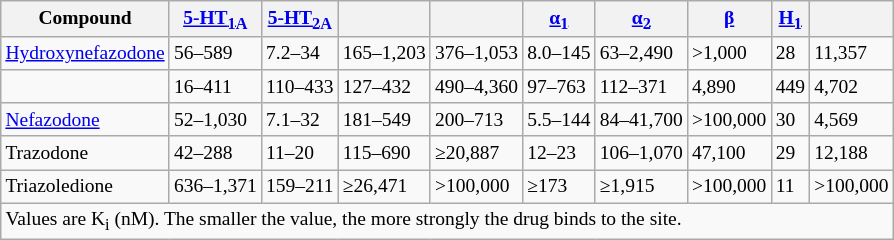<table class="wikitable" style="font-size:small;">
<tr>
<th>Compound</th>
<th><a href='#'>5-HT<sub>1A</sub></a></th>
<th><a href='#'>5-HT<sub>2A</sub></a></th>
<th></th>
<th></th>
<th><a href='#'>α<sub>1</sub></a></th>
<th><a href='#'>α<sub>2</sub></a></th>
<th><a href='#'>β</a></th>
<th><a href='#'>H<sub>1</sub></a></th>
<th></th>
</tr>
<tr>
<td><a href='#'>Hydroxynefazodone</a></td>
<td>56–589</td>
<td>7.2–34</td>
<td>165–1,203</td>
<td>376–1,053</td>
<td>8.0–145</td>
<td>63–2,490</td>
<td>>1,000</td>
<td>28</td>
<td>11,357</td>
</tr>
<tr>
<td></td>
<td>16–411</td>
<td>110–433</td>
<td>127–432</td>
<td>490–4,360</td>
<td>97–763</td>
<td>112–371</td>
<td>4,890</td>
<td>449</td>
<td>4,702</td>
</tr>
<tr>
<td><a href='#'>Nefazodone</a></td>
<td>52–1,030</td>
<td>7.1–32</td>
<td>181–549</td>
<td>200–713</td>
<td>5.5–144</td>
<td>84–41,700</td>
<td>>100,000</td>
<td>30</td>
<td>4,569</td>
</tr>
<tr>
<td>Trazodone</td>
<td>42–288</td>
<td>11–20</td>
<td>115–690</td>
<td>≥20,887</td>
<td>12–23</td>
<td>106–1,070</td>
<td>47,100</td>
<td>29</td>
<td>12,188</td>
</tr>
<tr>
<td>Triazoledione</td>
<td>636–1,371</td>
<td>159–211</td>
<td>≥26,471</td>
<td>>100,000</td>
<td>≥173</td>
<td>≥1,915</td>
<td>>100,000</td>
<td>11</td>
<td>>100,000</td>
</tr>
<tr class="sortbottom">
<td colspan="10">Values are K<sub>i</sub> (nM). The smaller the value, the more strongly the drug binds to the site.</td>
</tr>
</table>
